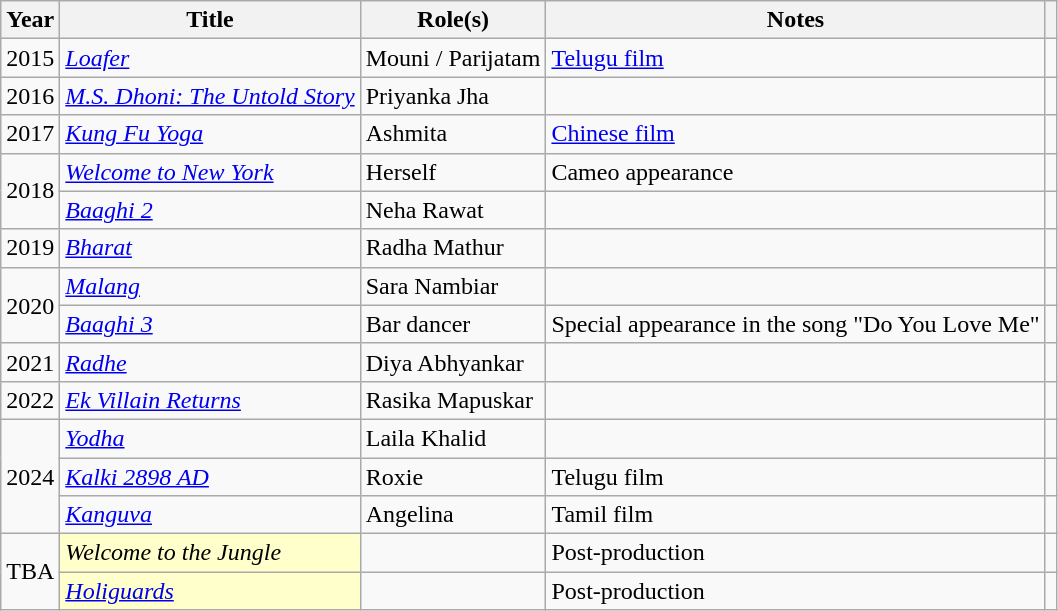<table class="wikitable sortable">
<tr>
<th scope="col">Year</th>
<th scope="col">Title</th>
<th scope="col">Role(s)</th>
<th class="unsortable" scope="col">Notes</th>
<th class="unsortable" scope="col"></th>
</tr>
<tr>
<td>2015</td>
<td><em><a href='#'>Loafer</a></em></td>
<td>Mouni / Parijatam</td>
<td><a href='#'>Telugu film</a></td>
<td></td>
</tr>
<tr>
<td rowspan="1">2016</td>
<td><em><a href='#'>M.S. Dhoni: The Untold Story</a></em></td>
<td>Priyanka Jha</td>
<td></td>
<td></td>
</tr>
<tr>
<td>2017</td>
<td><em><a href='#'>Kung Fu Yoga</a></em></td>
<td>Ashmita</td>
<td><a href='#'>Chinese film</a></td>
<td></td>
</tr>
<tr>
<td rowspan="2">2018</td>
<td><em><a href='#'>Welcome to New York</a></em></td>
<td>Herself</td>
<td>Cameo appearance</td>
<td></td>
</tr>
<tr>
<td><em><a href='#'>Baaghi 2</a></em></td>
<td>Neha Rawat</td>
<td></td>
<td></td>
</tr>
<tr>
<td>2019</td>
<td><em><a href='#'>Bharat</a></em></td>
<td>Radha Mathur</td>
<td></td>
<td></td>
</tr>
<tr>
<td rowspan="2">2020</td>
<td><em><a href='#'>Malang</a></em></td>
<td>Sara Nambiar</td>
<td></td>
<td></td>
</tr>
<tr>
<td><em><a href='#'>Baaghi 3</a></em></td>
<td>Bar dancer</td>
<td>Special appearance in the song "Do You Love Me"</td>
<td></td>
</tr>
<tr>
<td>2021</td>
<td><em><a href='#'>Radhe</a></em></td>
<td>Diya Abhyankar</td>
<td></td>
<td></td>
</tr>
<tr>
<td>2022</td>
<td><em><a href='#'>Ek Villain Returns</a></em></td>
<td>Rasika Mapuskar</td>
<td></td>
<td></td>
</tr>
<tr>
<td rowspan="3">2024</td>
<td><em><a href='#'>Yodha</a></em></td>
<td>Laila Khalid</td>
<td></td>
<td></td>
</tr>
<tr>
<td><em><a href='#'>Kalki 2898 AD</a></em></td>
<td>Roxie</td>
<td>Telugu film</td>
<td></td>
</tr>
<tr>
<td><em><a href='#'>Kanguva</a></em></td>
<td>Angelina</td>
<td>Tamil film</td>
<td></td>
</tr>
<tr>
<td rowspan="2">TBA</td>
<td style="background:#FFFFCC;"><em>Welcome to the Jungle</em> </td>
<td></td>
<td>Post-production</td>
<td></td>
</tr>
<tr>
<td style="background:#FFFFCC;"><em><a href='#'>Holiguards</a></em> </td>
<td></td>
<td>Post-production</td>
<td></td>
</tr>
</table>
